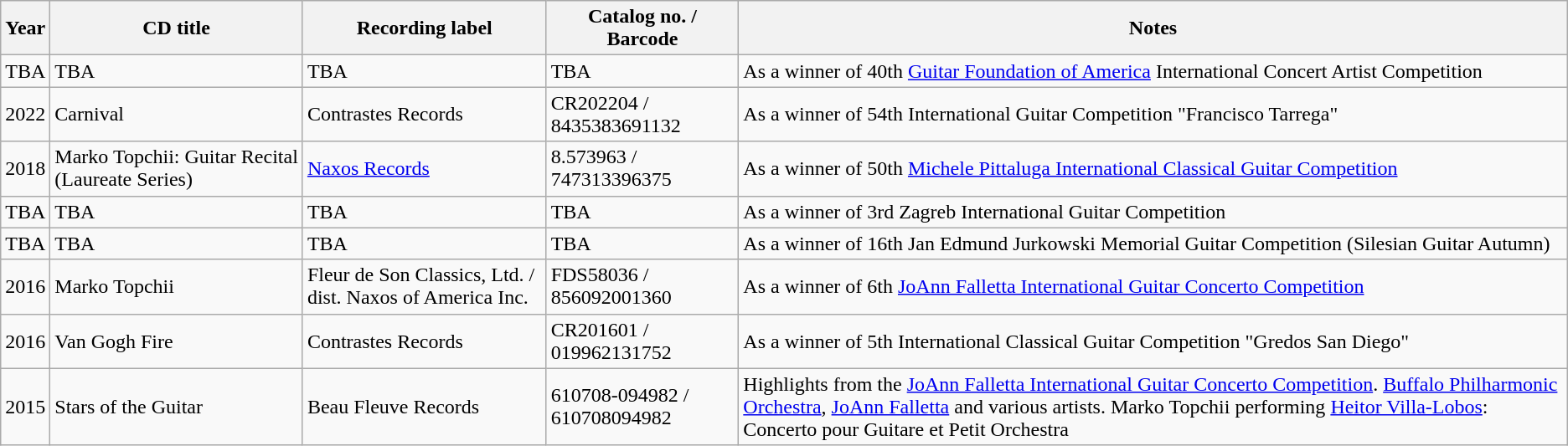<table class="wikitable sortable">
<tr>
<th>Year</th>
<th>CD title</th>
<th>Recording label</th>
<th>Catalog no. / Barcode</th>
<th>Notes</th>
</tr>
<tr>
<td>TBA</td>
<td>TBA</td>
<td>TBA</td>
<td>TBA</td>
<td>As a winner of 40th <a href='#'>Guitar Foundation of America</a> International Concert Artist Competition</td>
</tr>
<tr>
<td>2022</td>
<td style="white-space: nowrap;">Carnival</td>
<td>Contrastes Records </td>
<td>CR202204 / 8435383691132</td>
<td>As a winner of 54th International Guitar Competition "Francisco Tarrega"</td>
</tr>
<tr>
<td>2018</td>
<td style="white-space: nowrap;">Marko Topchii: Guitar Recital<br>(Laureate Series)</td>
<td><a href='#'>Naxos Records</a></td>
<td>8.573963 / 747313396375</td>
<td>As a winner of 50th <a href='#'>Michele Pittaluga International Classical Guitar Competition</a></td>
</tr>
<tr>
<td>TBA</td>
<td>TBA</td>
<td>TBA</td>
<td>TBA</td>
<td>As a winner of 3rd Zagreb International Guitar Competition</td>
</tr>
<tr>
<td>TBA</td>
<td>TBA</td>
<td>TBA</td>
<td>TBA</td>
<td>As a winner of 16th Jan Edmund Jurkowski Memorial Guitar Competition (Silesian Guitar Autumn)</td>
</tr>
<tr>
<td>2016</td>
<td style="white-space: nowrap;">Marko Topchii</td>
<td>Fleur de Son Classics, Ltd. / dist. Naxos of America Inc.</td>
<td>FDS58036 / 856092001360</td>
<td>As a winner of 6th <a href='#'>JoAnn Falletta International Guitar Concerto Competition</a></td>
</tr>
<tr>
<td>2016</td>
<td style="white-space: nowrap;">Van Gogh Fire</td>
<td>Contrastes Records </td>
<td>CR201601 / 019962131752</td>
<td>As a winner of 5th International Classical Guitar Competition "Gredos San Diego"</td>
</tr>
<tr>
<td>2015</td>
<td style="white-space: nowrap;">Stars of the Guitar</td>
<td>Beau Fleuve Records </td>
<td>610708-094982 / 610708094982</td>
<td>Highlights from the <a href='#'>JoAnn Falletta International Guitar Concerto Competition</a>. <a href='#'>Buffalo Philharmonic Orchestra</a>, <a href='#'>JoAnn Falletta</a> and various artists. Marko Topchii performing <a href='#'>Heitor Villa-Lobos</a>: Concerto pour Guitare et Petit Orchestra</td>
</tr>
</table>
